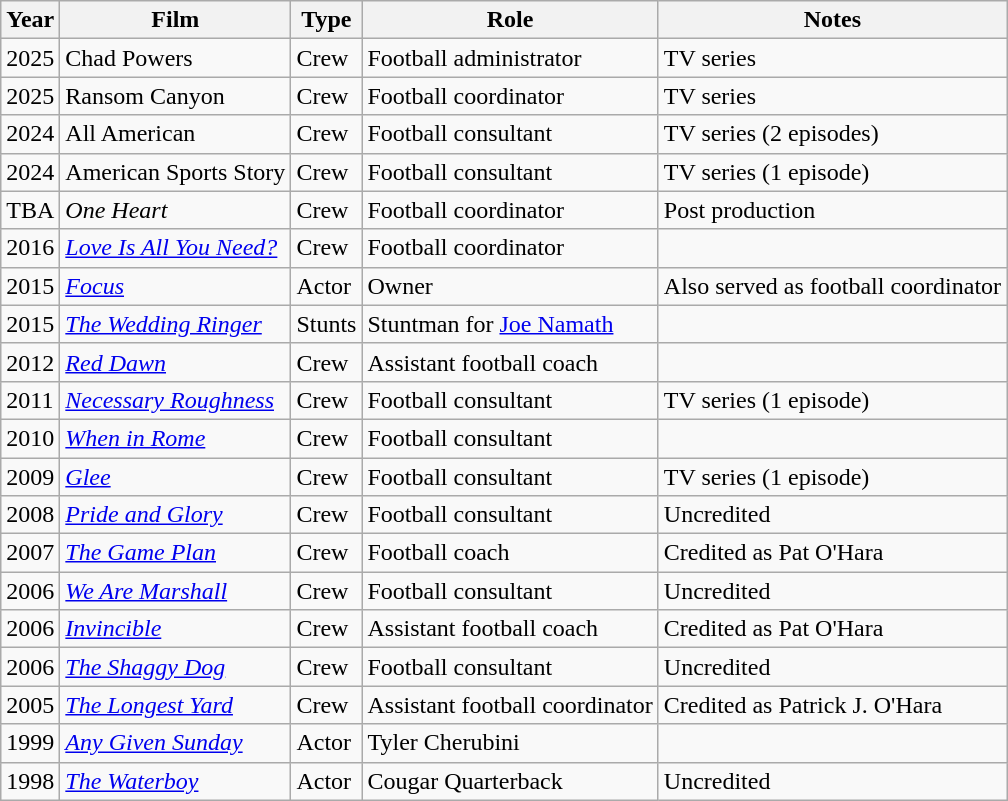<table class="wikitable">
<tr>
<th>Year</th>
<th>Film</th>
<th>Type</th>
<th>Role</th>
<th>Notes</th>
</tr>
<tr>
<td>2025</td>
<td>Chad Powers</td>
<td>Crew</td>
<td>Football administrator</td>
<td>TV series</td>
</tr>
<tr>
<td>2025</td>
<td>Ransom Canyon</td>
<td>Crew</td>
<td>Football coordinator</td>
<td>TV series</td>
</tr>
<tr>
<td>2024</td>
<td>All American</td>
<td>Crew</td>
<td>Football consultant</td>
<td>TV series (2 episodes)</td>
</tr>
<tr>
<td>2024</td>
<td>American Sports Story</td>
<td>Crew</td>
<td>Football consultant</td>
<td>TV series (1 episode)</td>
</tr>
<tr>
<td>TBA</td>
<td><em>One Heart</em></td>
<td>Crew</td>
<td>Football coordinator</td>
<td>Post production</td>
</tr>
<tr>
<td>2016</td>
<td><em><a href='#'>Love Is All You Need?</a></em></td>
<td>Crew</td>
<td>Football coordinator</td>
<td></td>
</tr>
<tr>
<td>2015</td>
<td><em><a href='#'>Focus</a></em></td>
<td>Actor</td>
<td>Owner</td>
<td>Also served as football coordinator</td>
</tr>
<tr>
<td>2015</td>
<td><em><a href='#'>The Wedding Ringer</a></em></td>
<td>Stunts</td>
<td>Stuntman for <a href='#'>Joe Namath</a></td>
<td></td>
</tr>
<tr>
<td>2012</td>
<td><em><a href='#'>Red Dawn</a></em></td>
<td>Crew</td>
<td>Assistant football coach</td>
<td></td>
</tr>
<tr>
<td>2011</td>
<td><em><a href='#'>Necessary Roughness</a></em></td>
<td>Crew</td>
<td>Football consultant</td>
<td>TV series (1 episode)</td>
</tr>
<tr>
<td>2010</td>
<td><em><a href='#'>When in Rome</a></em></td>
<td>Crew</td>
<td>Football consultant</td>
<td></td>
</tr>
<tr>
<td>2009</td>
<td><em><a href='#'>Glee</a></em></td>
<td>Crew</td>
<td>Football consultant</td>
<td>TV series (1 episode)</td>
</tr>
<tr>
<td>2008</td>
<td><em><a href='#'>Pride and Glory</a></em></td>
<td>Crew</td>
<td>Football consultant</td>
<td>Uncredited</td>
</tr>
<tr>
<td>2007</td>
<td><em><a href='#'>The Game Plan</a></em></td>
<td>Crew</td>
<td>Football coach</td>
<td>Credited as Pat O'Hara</td>
</tr>
<tr>
<td>2006</td>
<td><em><a href='#'>We Are Marshall</a></em></td>
<td>Crew</td>
<td>Football consultant</td>
<td>Uncredited</td>
</tr>
<tr>
<td>2006</td>
<td><em><a href='#'>Invincible</a></em></td>
<td>Crew</td>
<td>Assistant football coach</td>
<td>Credited as Pat O'Hara</td>
</tr>
<tr>
<td>2006</td>
<td><em><a href='#'>The Shaggy Dog</a></em></td>
<td>Crew</td>
<td>Football consultant</td>
<td>Uncredited</td>
</tr>
<tr>
<td>2005</td>
<td><em><a href='#'>The Longest Yard</a></em></td>
<td>Crew</td>
<td>Assistant football coordinator</td>
<td>Credited as Patrick J. O'Hara</td>
</tr>
<tr>
<td>1999</td>
<td><em><a href='#'>Any Given Sunday</a></em></td>
<td>Actor</td>
<td>Tyler Cherubini</td>
<td></td>
</tr>
<tr>
<td>1998</td>
<td><em><a href='#'>The Waterboy</a></em></td>
<td>Actor</td>
<td>Cougar Quarterback</td>
<td>Uncredited</td>
</tr>
</table>
